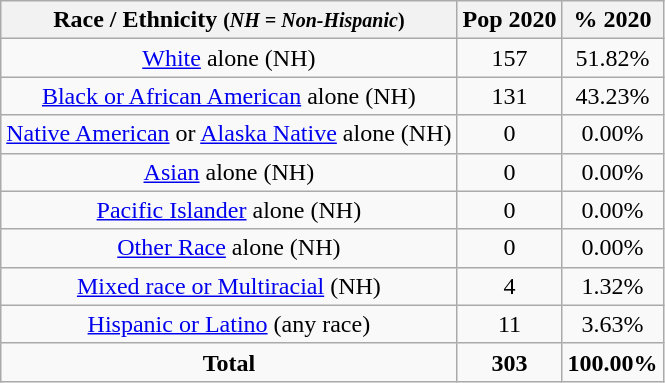<table class="wikitable" style="text-align:center;">
<tr>
<th>Race / Ethnicity <small>(<em>NH = Non-Hispanic</em>)</small></th>
<th>Pop 2020</th>
<th>% 2020</th>
</tr>
<tr>
<td><a href='#'>White</a> alone (NH)</td>
<td>157</td>
<td>51.82%</td>
</tr>
<tr>
<td><a href='#'>Black or African American</a> alone (NH)</td>
<td>131</td>
<td>43.23%</td>
</tr>
<tr>
<td><a href='#'>Native American</a> or <a href='#'>Alaska Native</a> alone (NH)</td>
<td>0</td>
<td>0.00%</td>
</tr>
<tr>
<td><a href='#'>Asian</a> alone (NH)</td>
<td>0</td>
<td>0.00%</td>
</tr>
<tr>
<td><a href='#'>Pacific Islander</a> alone (NH)</td>
<td>0</td>
<td>0.00%</td>
</tr>
<tr>
<td><a href='#'>Other Race</a> alone (NH)</td>
<td>0</td>
<td>0.00%</td>
</tr>
<tr>
<td><a href='#'>Mixed race or Multiracial</a> (NH)</td>
<td>4</td>
<td>1.32%</td>
</tr>
<tr>
<td><a href='#'>Hispanic or Latino</a> (any race)</td>
<td>11</td>
<td>3.63%</td>
</tr>
<tr>
<td><strong>Total</strong></td>
<td><strong>303</strong></td>
<td><strong>100.00%</strong></td>
</tr>
</table>
